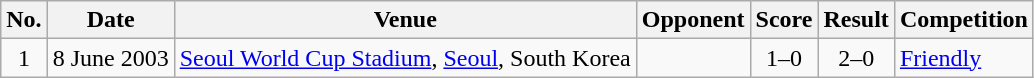<table class="wikitable sortable">
<tr>
<th scope="col">No.</th>
<th scope="col">Date</th>
<th scope="col">Venue</th>
<th scope="col">Opponent</th>
<th scope="col">Score</th>
<th scope="col">Result</th>
<th scope="col">Competition</th>
</tr>
<tr>
<td align="center">1</td>
<td>8 June 2003</td>
<td><a href='#'>Seoul World Cup Stadium</a>, <a href='#'>Seoul</a>, South Korea</td>
<td></td>
<td align="center">1–0</td>
<td align="center">2–0</td>
<td><a href='#'>Friendly</a></td>
</tr>
</table>
